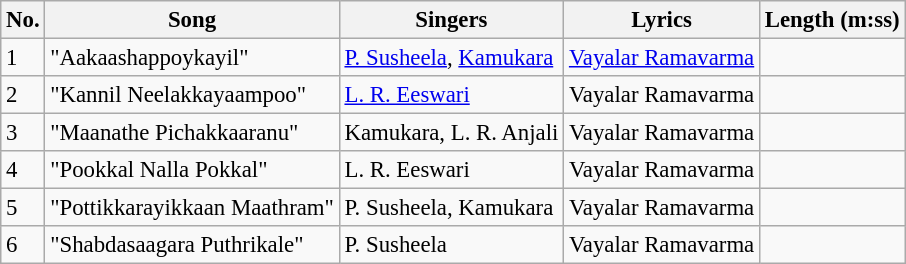<table class="wikitable" style="font-size:95%;">
<tr>
<th>No.</th>
<th>Song</th>
<th>Singers</th>
<th>Lyrics</th>
<th>Length (m:ss)</th>
</tr>
<tr>
<td>1</td>
<td>"Aakaashappoykayil"</td>
<td><a href='#'>P. Susheela</a>, <a href='#'>Kamukara</a></td>
<td><a href='#'>Vayalar Ramavarma</a></td>
<td></td>
</tr>
<tr>
<td>2</td>
<td>"Kannil Neelakkayaampoo"</td>
<td><a href='#'>L. R. Eeswari</a></td>
<td>Vayalar Ramavarma</td>
<td></td>
</tr>
<tr>
<td>3</td>
<td>"Maanathe Pichakkaaranu"</td>
<td>Kamukara, L. R. Anjali</td>
<td>Vayalar Ramavarma</td>
<td></td>
</tr>
<tr>
<td>4</td>
<td>"Pookkal Nalla Pokkal"</td>
<td>L. R. Eeswari</td>
<td>Vayalar Ramavarma</td>
<td></td>
</tr>
<tr>
<td>5</td>
<td>"Pottikkarayikkaan Maathram"</td>
<td>P. Susheela, Kamukara</td>
<td>Vayalar Ramavarma</td>
<td></td>
</tr>
<tr>
<td>6</td>
<td>"Shabdasaagara Puthrikale"</td>
<td>P. Susheela</td>
<td>Vayalar Ramavarma</td>
<td></td>
</tr>
</table>
